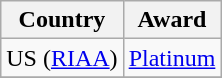<table class="wikitable sortable style="text-align:center">
<tr>
<th>Country</th>
<th>Award</th>
</tr>
<tr>
<td>US (<a href='#'>RIAA</a>)</td>
<td><a href='#'>Platinum</a></td>
</tr>
<tr>
</tr>
</table>
